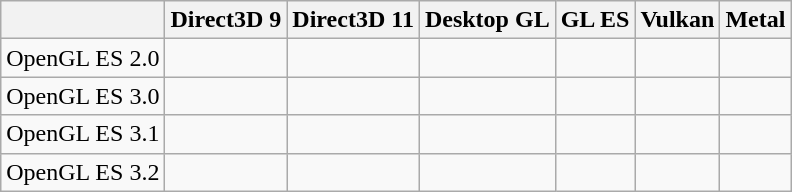<table class="wikitable">
<tr>
<th></th>
<th align="center">Direct3D 9</th>
<th align="center">Direct3D 11</th>
<th align="center">Desktop GL</th>
<th align="center">GL ES</th>
<th align="center">Vulkan</th>
<th align="center">Metal</th>
</tr>
<tr>
<td>OpenGL ES 2.0</td>
<td></td>
<td></td>
<td></td>
<td></td>
<td></td>
<td></td>
</tr>
<tr>
<td>OpenGL ES 3.0</td>
<td align="center"></td>
<td></td>
<td></td>
<td></td>
<td></td>
<td></td>
</tr>
<tr>
<td>OpenGL ES 3.1</td>
<td align="center"></td>
<td></td>
<td></td>
<td></td>
<td></td>
<td align="center"></td>
</tr>
<tr>
<td>OpenGL ES 3.2</td>
<td align="center"></td>
<td align="center"></td>
<td></td>
<td></td>
<td></td>
<td align="center"></td>
</tr>
</table>
